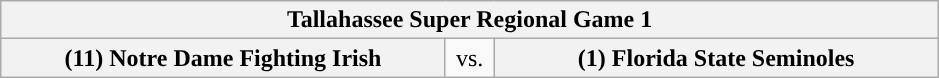<table class="wikitable">
<tr>
<th style="width: 604px;" colspan=3>Tallahassee Super Regional Game 1</th>
</tr>
<tr>
<th style="width: 289px; ">(11) Notre Dame Fighting Irish</th>
<td style="width: 25px; text-align:center">vs.</td>
<th style="width: 289px; ">(1) Florida State Seminoles</th>
</tr>
</table>
